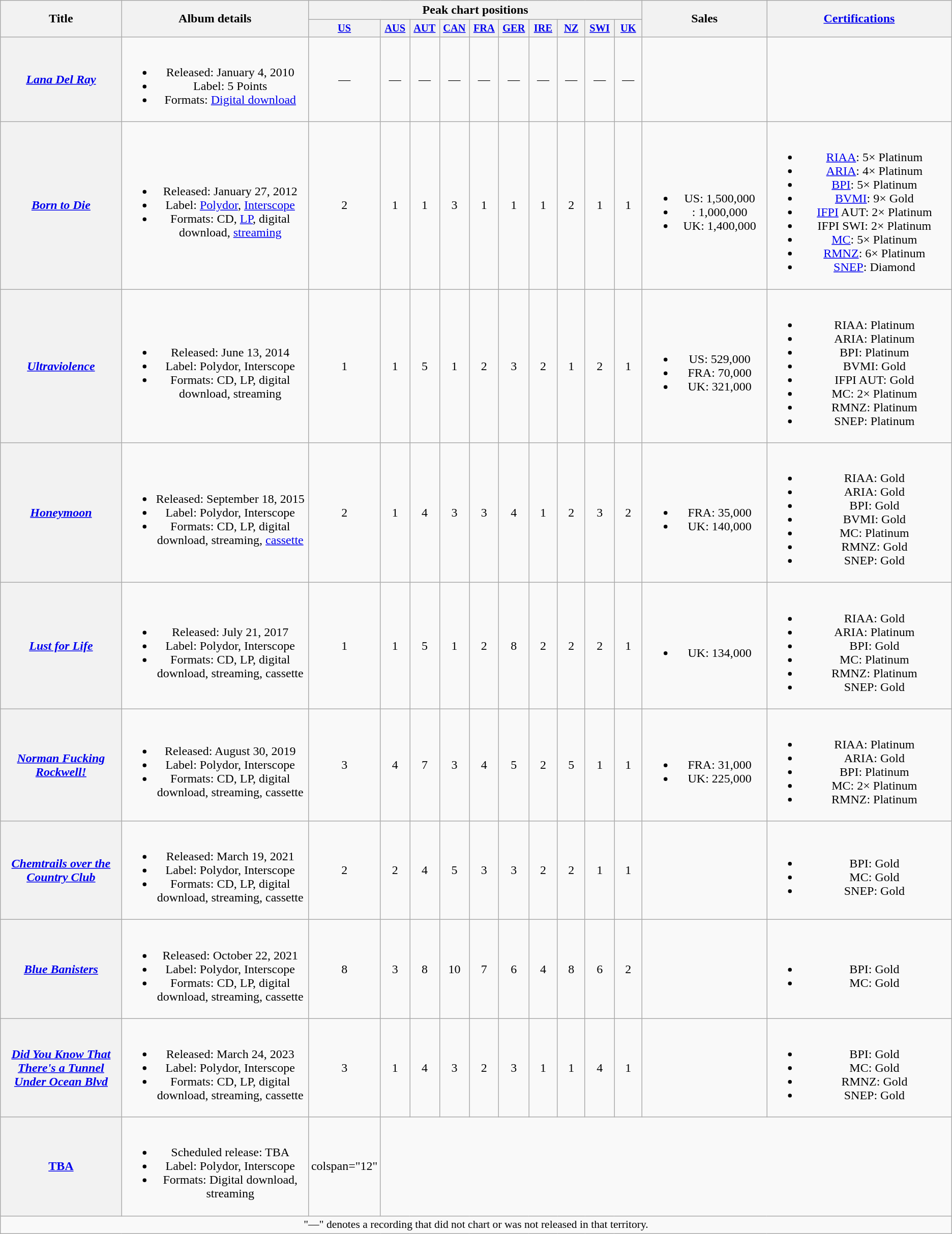<table class="wikitable plainrowheaders" style="text-align:center;">
<tr>
<th scope="col" rowspan="2" style="width:11em;">Title</th>
<th scope="col" rowspan="2" style="width:18em;">Album details</th>
<th scope="col" colspan="10">Peak chart positions</th>
<th scope="col" rowspan="2" style="width:11em;">Sales</th>
<th scope="col" rowspan="2" style="width:18em;"><a href='#'>Certifications</a></th>
</tr>
<tr>
<th scope="col" style="width:2.5em; font-size:85%;"><a href='#'>US</a><br></th>
<th scope="col" style="width:2.5em; font-size:85%;"><a href='#'>AUS</a><br></th>
<th scope="col" style="width:2.5em; font-size:85%;"><a href='#'>AUT</a><br></th>
<th scope="col" style="width:2.5em; font-size:85%;"><a href='#'>CAN</a><br></th>
<th scope="col" style="width:2.5em; font-size:85%;"><a href='#'>FRA</a><br></th>
<th scope="col" style="width:2.5em; font-size:85%;"><a href='#'>GER</a><br></th>
<th scope="col" style="width:2.5em; font-size:85%;"><a href='#'>IRE</a><br></th>
<th scope="col" style="width:2.5em; font-size:85%;"><a href='#'>NZ</a><br></th>
<th scope="col" style="width:2.5em; font-size:85%;"><a href='#'>SWI</a><br></th>
<th scope="col" style="width:2.5em; font-size:85%;"><a href='#'>UK</a><br></th>
</tr>
<tr>
<th scope="row"><em><a href='#'>Lana Del Ray</a></em></th>
<td><br><ul><li>Released: January 4, 2010</li><li>Label: 5 Points</li><li>Formats: <a href='#'>Digital download</a></li></ul></td>
<td>—</td>
<td>—</td>
<td>—</td>
<td>—</td>
<td>—</td>
<td>—</td>
<td>—</td>
<td>—</td>
<td>—</td>
<td>—</td>
<td></td>
<td></td>
</tr>
<tr>
<th scope="row"><em><a href='#'>Born to Die</a></em></th>
<td><br><ul><li>Released: January 27, 2012</li><li>Label: <a href='#'>Polydor</a>, <a href='#'>Interscope</a></li><li>Formats: CD, <a href='#'>LP</a>, digital download, <a href='#'>streaming</a></li></ul></td>
<td>2</td>
<td>1</td>
<td>1</td>
<td>3</td>
<td>1</td>
<td>1</td>
<td>1</td>
<td>2</td>
<td>1</td>
<td>1</td>
<td><br><ul><li>US: 1,500,000</li><li>: 1,000,000</li><li>UK: 1,400,000</li></ul></td>
<td><br><ul><li><a href='#'>RIAA</a>: 5× Platinum</li><li><a href='#'>ARIA</a>: 4× Platinum</li><li><a href='#'>BPI</a>: 5× Platinum</li><li><a href='#'>BVMI</a>: 9× Gold</li><li><a href='#'>IFPI</a> AUT: 2× Platinum</li><li>IFPI SWI: 2× Platinum</li><li><a href='#'>MC</a>: 5× Platinum</li><li><a href='#'>RMNZ</a>: 6× Platinum</li><li><a href='#'>SNEP</a>: Diamond</li></ul></td>
</tr>
<tr>
<th scope="row"><em><a href='#'>Ultraviolence</a></em></th>
<td><br><ul><li>Released: June 13, 2014</li><li>Label: Polydor, Interscope</li><li>Formats: CD, LP, digital download, streaming</li></ul></td>
<td>1</td>
<td>1</td>
<td>5</td>
<td>1</td>
<td>2</td>
<td>3</td>
<td>2</td>
<td>1</td>
<td>2</td>
<td>1</td>
<td><br><ul><li>US: 529,000</li><li>FRA: 70,000</li><li>UK: 321,000</li></ul></td>
<td><br><ul><li>RIAA: Platinum</li><li>ARIA: Platinum</li><li>BPI: Platinum</li><li>BVMI: Gold</li><li>IFPI AUT: Gold</li><li>MC: 2× Platinum</li><li>RMNZ: Platinum</li><li>SNEP: Platinum</li></ul></td>
</tr>
<tr>
<th scope="row"><em><a href='#'>Honeymoon</a></em></th>
<td><br><ul><li>Released: September 18, 2015</li><li>Label: Polydor, Interscope</li><li>Formats: CD, LP, digital download, streaming, <a href='#'>cassette</a></li></ul></td>
<td>2</td>
<td>1</td>
<td>4</td>
<td>3</td>
<td>3</td>
<td>4</td>
<td>1</td>
<td>2</td>
<td>3</td>
<td>2</td>
<td><br><ul><li>FRA: 35,000</li><li>UK: 140,000</li></ul></td>
<td><br><ul><li>RIAA: Gold</li><li>ARIA: Gold</li><li>BPI: Gold</li><li>BVMI: Gold</li><li>MC: Platinum</li><li>RMNZ: Gold</li><li>SNEP: Gold</li></ul></td>
</tr>
<tr>
<th scope="row"><em><a href='#'>Lust for Life</a></em></th>
<td><br><ul><li>Released: July 21, 2017</li><li>Label: Polydor, Interscope</li><li>Formats: CD, LP, digital download, streaming, cassette</li></ul></td>
<td>1</td>
<td>1</td>
<td>5</td>
<td>1</td>
<td>2</td>
<td>8</td>
<td>2</td>
<td>2</td>
<td>2</td>
<td>1</td>
<td><br><ul><li>UK: 134,000</li></ul></td>
<td><br><ul><li>RIAA: Gold</li><li>ARIA: Platinum</li><li>BPI: Gold</li><li>MC: Platinum</li><li>RMNZ: Platinum</li><li>SNEP: Gold</li></ul></td>
</tr>
<tr>
<th scope="row"><em><a href='#'>Norman Fucking Rockwell!</a></em></th>
<td><br><ul><li>Released: August 30, 2019</li><li>Label: Polydor, Interscope</li><li>Formats: CD, LP, digital download, streaming, cassette</li></ul></td>
<td>3</td>
<td>4</td>
<td>7</td>
<td>3</td>
<td>4</td>
<td>5</td>
<td>2</td>
<td>5</td>
<td>1</td>
<td>1</td>
<td><br><ul><li>FRA: 31,000</li><li>UK: 225,000</li></ul></td>
<td><br><ul><li>RIAA: Platinum</li><li>ARIA: Gold</li><li>BPI: Platinum</li><li>MC: 2× Platinum</li><li>RMNZ: Platinum</li></ul></td>
</tr>
<tr>
<th scope="row"><em><a href='#'>Chemtrails over the Country Club</a></em></th>
<td><br><ul><li>Released: March 19, 2021</li><li>Label: Polydor, Interscope</li><li>Formats: CD, LP, digital download, streaming, cassette</li></ul></td>
<td>2</td>
<td>2</td>
<td>4</td>
<td>5</td>
<td>3</td>
<td>3</td>
<td>2</td>
<td>2</td>
<td>1</td>
<td>1</td>
<td></td>
<td><br><ul><li>BPI: Gold</li><li>MC: Gold</li><li>SNEP: Gold</li></ul></td>
</tr>
<tr>
<th scope="row"><em><a href='#'>Blue Banisters</a></em></th>
<td><br><ul><li>Released: October 22, 2021</li><li>Label: Polydor, Interscope</li><li>Formats: CD, LP, digital download, streaming, cassette</li></ul></td>
<td>8</td>
<td>3</td>
<td>8</td>
<td>10</td>
<td>7</td>
<td>6</td>
<td>4</td>
<td>8</td>
<td>6</td>
<td>2</td>
<td></td>
<td><br><ul><li>BPI: Gold</li><li>MC: Gold</li></ul></td>
</tr>
<tr>
<th scope="row"><em><a href='#'>Did You Know That There's a Tunnel Under Ocean Blvd</a></em></th>
<td><br><ul><li>Released: March 24, 2023</li><li>Label: Polydor, Interscope</li><li>Formats: CD, LP, digital download, streaming, cassette</li></ul></td>
<td>3</td>
<td>1</td>
<td>4</td>
<td>3</td>
<td>2</td>
<td>3</td>
<td>1</td>
<td>1</td>
<td>4</td>
<td>1</td>
<td></td>
<td><br><ul><li>BPI: Gold</li><li>MC: Gold</li><li>RMNZ: Gold</li><li>SNEP: Gold</li></ul></td>
</tr>
<tr>
<th scope="row"><a href='#'>TBA</a></th>
<td><br><ul><li>Scheduled release: TBA</li><li>Label: Polydor, Interscope</li><li>Formats: Digital download, streaming</li></ul></td>
<td>colspan="12" </td>
</tr>
<tr>
<td colspan="14" style="font-size:90%">"—" denotes a recording that did not chart or was not released in that territory.</td>
</tr>
</table>
